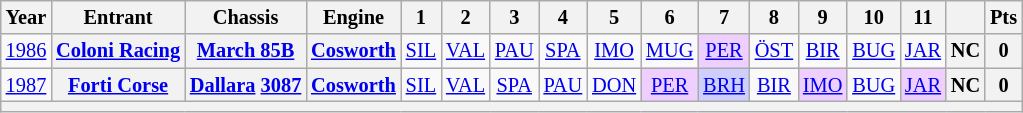<table class="wikitable" style="text-align:center; font-size:85%">
<tr>
<th>Year</th>
<th>Entrant</th>
<th>Chassis</th>
<th>Engine</th>
<th>1</th>
<th>2</th>
<th>3</th>
<th>4</th>
<th>5</th>
<th>6</th>
<th>7</th>
<th>8</th>
<th>9</th>
<th>10</th>
<th>11</th>
<th></th>
<th>Pts</th>
</tr>
<tr>
<td><a href='#'>1986</a></td>
<th nowrap><a href='#'>Coloni Racing</a></th>
<th nowrap><a href='#'>March 85B</a></th>
<th><a href='#'>Cosworth</a></th>
<td><a href='#'>SIL</a></td>
<td><a href='#'>VAL</a></td>
<td><a href='#'>PAU</a></td>
<td><a href='#'>SPA</a></td>
<td><a href='#'>IMO</a></td>
<td><a href='#'>MUG</a></td>
<td style="background:#EFCFFF;"><a href='#'>PER</a><br></td>
<td><a href='#'>ÖST</a></td>
<td><a href='#'>BIR</a></td>
<td><a href='#'>BUG</a></td>
<td><a href='#'>JAR</a></td>
<th>NC</th>
<th>0</th>
</tr>
<tr>
<td><a href='#'>1987</a></td>
<th nowrap><a href='#'>Forti Corse</a></th>
<th nowrap><a href='#'>Dallara</a> <a href='#'>3087</a></th>
<th><a href='#'>Cosworth</a></th>
<td><a href='#'>SIL</a></td>
<td><a href='#'>VAL</a></td>
<td><a href='#'>SPA</a></td>
<td><a href='#'>PAU</a></td>
<td><a href='#'>DON</a></td>
<td style="background:#EFCFFF;"><a href='#'>PER</a><br></td>
<td style="background:#CFCFFF;"><a href='#'>BRH</a><br></td>
<td><a href='#'>BIR</a></td>
<td style="background:#EFCFFF;"><a href='#'>IMO</a><br></td>
<td><a href='#'>BUG</a></td>
<td style="background:#EFCFFF;"><a href='#'>JAR</a><br></td>
<th>NC</th>
<th>0</th>
</tr>
<tr>
<th colspan=17></th>
</tr>
</table>
